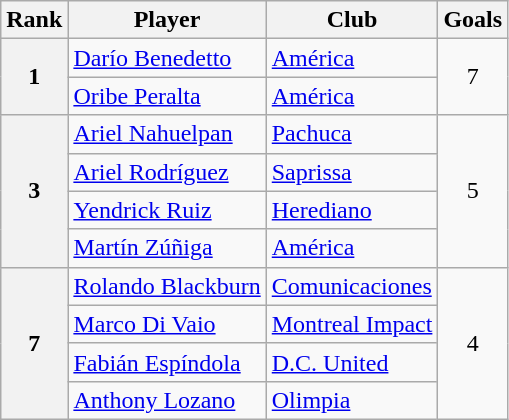<table class="wikitable">
<tr>
<th>Rank</th>
<th>Player</th>
<th>Club</th>
<th>Goals</th>
</tr>
<tr>
<th align=center rowspan=2>1</th>
<td> <a href='#'>Darío Benedetto</a></td>
<td> <a href='#'>América</a></td>
<td align=center rowspan=2>7</td>
</tr>
<tr>
<td> <a href='#'>Oribe Peralta</a></td>
<td> <a href='#'>América</a></td>
</tr>
<tr>
<th align=center rowspan=4>3</th>
<td> <a href='#'>Ariel Nahuelpan</a></td>
<td> <a href='#'>Pachuca</a></td>
<td align=center rowspan=4>5</td>
</tr>
<tr>
<td> <a href='#'>Ariel Rodríguez</a></td>
<td> <a href='#'>Saprissa</a></td>
</tr>
<tr>
<td> <a href='#'>Yendrick Ruiz</a></td>
<td> <a href='#'>Herediano</a></td>
</tr>
<tr>
<td> <a href='#'>Martín Zúñiga</a></td>
<td> <a href='#'>América</a></td>
</tr>
<tr>
<th align=center rowspan=4>7</th>
<td> <a href='#'>Rolando Blackburn</a></td>
<td> <a href='#'>Comunicaciones</a></td>
<td align=center rowspan=4>4</td>
</tr>
<tr>
<td> <a href='#'>Marco Di Vaio</a></td>
<td> <a href='#'>Montreal Impact</a></td>
</tr>
<tr>
<td> <a href='#'>Fabián Espíndola</a></td>
<td> <a href='#'>D.C. United</a></td>
</tr>
<tr>
<td> <a href='#'>Anthony Lozano</a></td>
<td> <a href='#'>Olimpia</a></td>
</tr>
</table>
